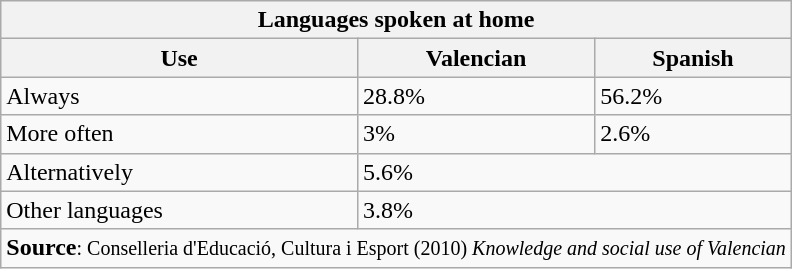<table class="wikitable">
<tr>
<th colspan="3">Languages spoken at home</th>
</tr>
<tr>
<th>Use</th>
<th>Valencian</th>
<th>Spanish</th>
</tr>
<tr>
<td>Always</td>
<td>28.8%</td>
<td>56.2%</td>
</tr>
<tr>
<td>More often</td>
<td>3%</td>
<td>2.6%</td>
</tr>
<tr>
<td>Alternatively</td>
<td colspan="2">5.6%</td>
</tr>
<tr>
<td>Other languages</td>
<td colspan="2">3.8%</td>
</tr>
<tr>
<td colspan="3"><strong>Source</strong><small>: Conselleria d'Educació, Cultura i Esport </small><small>(2010) <em>Knowledge and social use of Valencian</em></small></td>
</tr>
</table>
